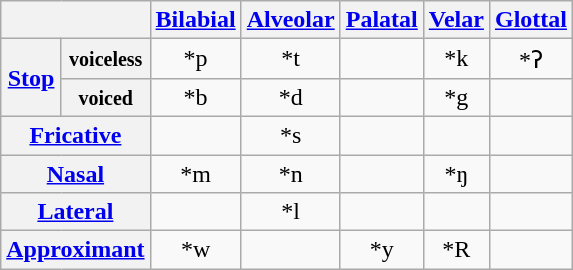<table class="wikitable" style="text-align: center;">
<tr>
<th colspan="2"></th>
<th><a href='#'>Bilabial</a></th>
<th><a href='#'>Alveolar</a></th>
<th><a href='#'>Palatal</a></th>
<th><a href='#'>Velar</a></th>
<th><a href='#'>Glottal</a></th>
</tr>
<tr>
<th rowspan="2"><a href='#'>Stop</a></th>
<th><small>voiceless</small></th>
<td>*p</td>
<td>*t</td>
<td></td>
<td>*k</td>
<td>*ʔ</td>
</tr>
<tr>
<th><small>voiced</small></th>
<td>*b</td>
<td>*d</td>
<td></td>
<td>*g</td>
<td></td>
</tr>
<tr>
<th colspan="2"><a href='#'>Fricative</a></th>
<td></td>
<td>*s</td>
<td></td>
<td></td>
<td></td>
</tr>
<tr>
<th colspan="2"><a href='#'>Nasal</a></th>
<td>*m</td>
<td>*n</td>
<td></td>
<td>*ŋ</td>
<td></td>
</tr>
<tr>
<th colspan="2"><a href='#'>Lateral</a></th>
<td></td>
<td>*l</td>
<td></td>
<td></td>
<td></td>
</tr>
<tr>
<th colspan="2"><a href='#'>Approximant</a></th>
<td>*w</td>
<td></td>
<td>*y</td>
<td>*R</td>
<td></td>
</tr>
</table>
